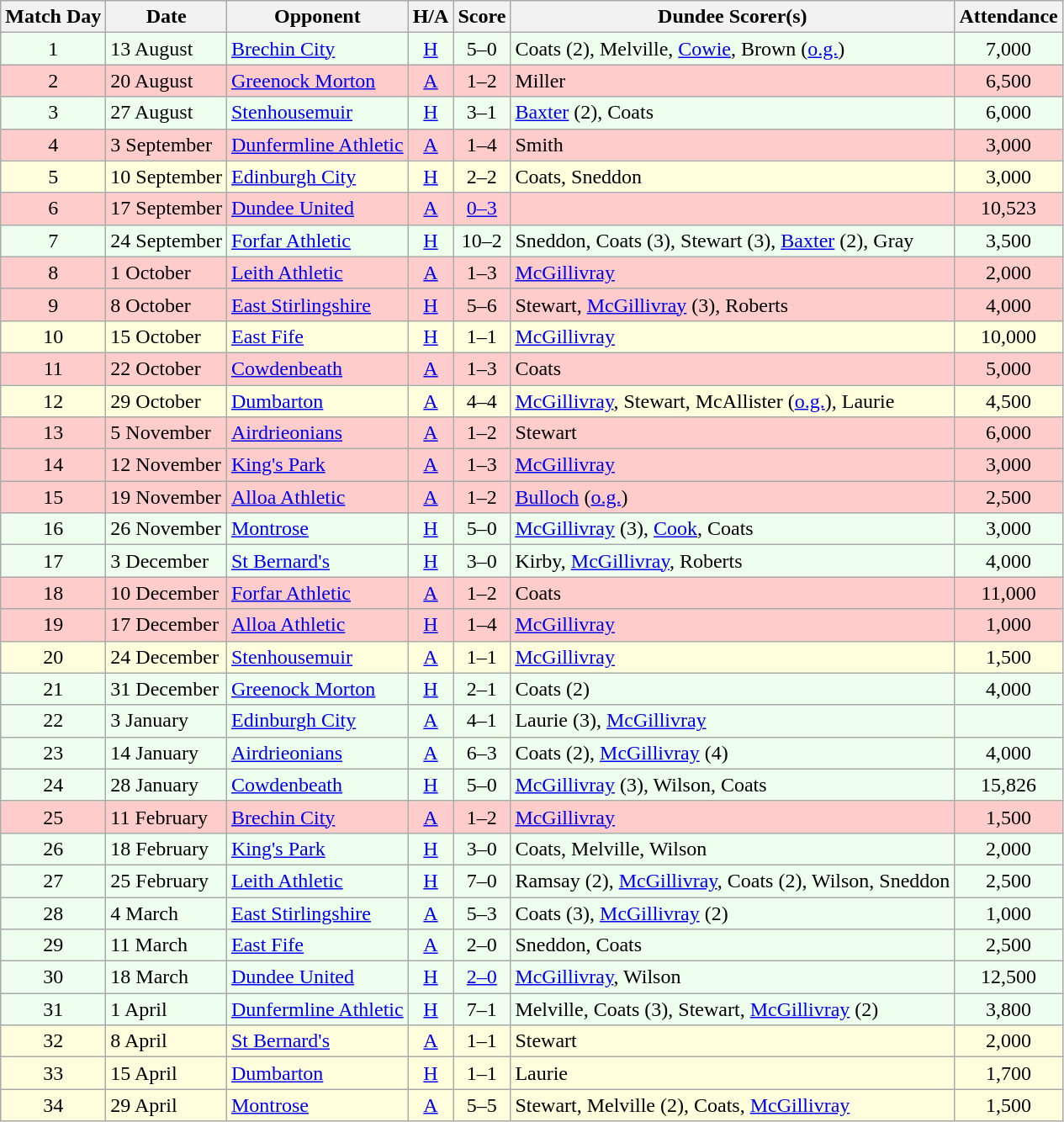<table class="wikitable" style="text-align:center">
<tr>
<th>Match Day</th>
<th>Date</th>
<th>Opponent</th>
<th>H/A</th>
<th>Score</th>
<th>Dundee Scorer(s)</th>
<th>Attendance</th>
</tr>
<tr bgcolor="#EEFFEE">
<td>1</td>
<td align="left">13 August</td>
<td align="left"><a href='#'>Brechin City</a></td>
<td><a href='#'>H</a></td>
<td>5–0</td>
<td align="left">Coats (2), Melville, <a href='#'>Cowie</a>, Brown (<a href='#'>o.g.</a>)</td>
<td>7,000</td>
</tr>
<tr bgcolor="#FFCCCC">
<td>2</td>
<td align="left">20 August</td>
<td align="left"><a href='#'>Greenock Morton</a></td>
<td><a href='#'>A</a></td>
<td>1–2</td>
<td align="left">Miller</td>
<td>6,500</td>
</tr>
<tr bgcolor="#EEFFEE">
<td>3</td>
<td align="left">27 August</td>
<td align="left"><a href='#'>Stenhousemuir</a></td>
<td><a href='#'>H</a></td>
<td>3–1</td>
<td align="left"><a href='#'>Baxter</a> (2), Coats</td>
<td>6,000</td>
</tr>
<tr bgcolor="#FFCCCC">
<td>4</td>
<td align="left">3 September</td>
<td align="left"><a href='#'>Dunfermline Athletic</a></td>
<td><a href='#'>A</a></td>
<td>1–4</td>
<td align="left">Smith</td>
<td>3,000</td>
</tr>
<tr bgcolor="#FFFFDD">
<td>5</td>
<td align="left">10 September</td>
<td align="left"><a href='#'>Edinburgh City</a></td>
<td><a href='#'>H</a></td>
<td>2–2</td>
<td align="left">Coats, Sneddon</td>
<td>3,000</td>
</tr>
<tr bgcolor="#FFCCCC">
<td>6</td>
<td align="left">17 September</td>
<td align="left"><a href='#'>Dundee United</a></td>
<td><a href='#'>A</a></td>
<td><a href='#'>0–3</a></td>
<td align="left"></td>
<td>10,523</td>
</tr>
<tr bgcolor="#EEFFEE">
<td>7</td>
<td align="left">24 September</td>
<td align="left"><a href='#'>Forfar Athletic</a></td>
<td><a href='#'>H</a></td>
<td>10–2</td>
<td align="left">Sneddon, Coats (3), Stewart (3), <a href='#'>Baxter</a> (2), Gray</td>
<td>3,500</td>
</tr>
<tr bgcolor="#FFCCCC">
<td>8</td>
<td align="left">1 October</td>
<td align="left"><a href='#'>Leith Athletic</a></td>
<td><a href='#'>A</a></td>
<td>1–3</td>
<td align="left"><a href='#'>McGillivray</a></td>
<td>2,000</td>
</tr>
<tr bgcolor="#FFCCCC">
<td>9</td>
<td align="left">8 October</td>
<td align="left"><a href='#'>East Stirlingshire</a></td>
<td><a href='#'>H</a></td>
<td>5–6</td>
<td align="left">Stewart, <a href='#'>McGillivray</a> (3), Roberts</td>
<td>4,000</td>
</tr>
<tr bgcolor="#FFFFDD">
<td>10</td>
<td align="left">15 October</td>
<td align="left"><a href='#'>East Fife</a></td>
<td><a href='#'>H</a></td>
<td>1–1</td>
<td align="left"><a href='#'>McGillivray</a></td>
<td>10,000</td>
</tr>
<tr bgcolor="#FFCCCC">
<td>11</td>
<td align="left">22 October</td>
<td align="left"><a href='#'>Cowdenbeath</a></td>
<td><a href='#'>A</a></td>
<td>1–3</td>
<td align="left">Coats</td>
<td>5,000</td>
</tr>
<tr bgcolor="#FFFFDD">
<td>12</td>
<td align="left">29 October</td>
<td align="left"><a href='#'>Dumbarton</a></td>
<td><a href='#'>A</a></td>
<td>4–4</td>
<td align="left"><a href='#'>McGillivray</a>, Stewart, McAllister (<a href='#'>o.g.</a>), Laurie</td>
<td>4,500</td>
</tr>
<tr bgcolor="#FFCCCC">
<td>13</td>
<td align="left">5 November</td>
<td align="left"><a href='#'>Airdrieonians</a></td>
<td><a href='#'>A</a></td>
<td>1–2</td>
<td align="left">Stewart</td>
<td>6,000</td>
</tr>
<tr bgcolor="#FFCCCC">
<td>14</td>
<td align="left">12 November</td>
<td align="left"><a href='#'>King's Park</a></td>
<td><a href='#'>A</a></td>
<td>1–3</td>
<td align="left"><a href='#'>McGillivray</a></td>
<td>3,000</td>
</tr>
<tr bgcolor="#FFCCCC">
<td>15</td>
<td align="left">19 November</td>
<td align="left"><a href='#'>Alloa Athletic</a></td>
<td><a href='#'>A</a></td>
<td>1–2</td>
<td align="left"><a href='#'>Bulloch</a> (<a href='#'>o.g.</a>)</td>
<td>2,500</td>
</tr>
<tr bgcolor="#EEFFEE">
<td>16</td>
<td align="left">26 November</td>
<td align="left"><a href='#'>Montrose</a></td>
<td><a href='#'>H</a></td>
<td>5–0</td>
<td align="left"><a href='#'>McGillivray</a> (3), <a href='#'>Cook</a>, Coats</td>
<td>3,000</td>
</tr>
<tr bgcolor="#EEFFEE">
<td>17</td>
<td align="left">3 December</td>
<td align="left"><a href='#'>St Bernard's</a></td>
<td><a href='#'>H</a></td>
<td>3–0</td>
<td align="left">Kirby, <a href='#'>McGillivray</a>, Roberts</td>
<td>4,000</td>
</tr>
<tr bgcolor="#FFCCCC">
<td>18</td>
<td align="left">10 December</td>
<td align="left"><a href='#'>Forfar Athletic</a></td>
<td><a href='#'>A</a></td>
<td>1–2</td>
<td align="left">Coats</td>
<td>11,000</td>
</tr>
<tr bgcolor="#FFCCCC">
<td>19</td>
<td align="left">17 December</td>
<td align="left"><a href='#'>Alloa Athletic</a></td>
<td><a href='#'>H</a></td>
<td>1–4</td>
<td align="left"><a href='#'>McGillivray</a></td>
<td>1,000</td>
</tr>
<tr bgcolor="#FFFFDD">
<td>20</td>
<td align="left">24 December</td>
<td align="left"><a href='#'>Stenhousemuir</a></td>
<td><a href='#'>A</a></td>
<td>1–1</td>
<td align="left"><a href='#'>McGillivray</a></td>
<td>1,500</td>
</tr>
<tr bgcolor="#EEFFEE">
<td>21</td>
<td align="left">31 December</td>
<td align="left"><a href='#'>Greenock Morton</a></td>
<td><a href='#'>H</a></td>
<td>2–1</td>
<td align="left">Coats (2)</td>
<td>4,000</td>
</tr>
<tr bgcolor="#EEFFEE">
<td>22</td>
<td align="left">3 January</td>
<td align="left"><a href='#'>Edinburgh City</a></td>
<td><a href='#'>A</a></td>
<td>4–1</td>
<td align="left">Laurie (3), <a href='#'>McGillivray</a></td>
<td></td>
</tr>
<tr bgcolor="#EEFFEE">
<td>23</td>
<td align="left">14 January</td>
<td align="left"><a href='#'>Airdrieonians</a></td>
<td><a href='#'>A</a></td>
<td>6–3</td>
<td align="left">Coats (2), <a href='#'>McGillivray</a> (4)</td>
<td>4,000</td>
</tr>
<tr bgcolor="#EEFFEE">
<td>24</td>
<td align="left">28 January</td>
<td align="left"><a href='#'>Cowdenbeath</a></td>
<td><a href='#'>H</a></td>
<td>5–0</td>
<td align="left"><a href='#'>McGillivray</a> (3), Wilson, Coats</td>
<td>15,826</td>
</tr>
<tr bgcolor="#FFCCCC">
<td>25</td>
<td align="left">11 February</td>
<td align="left"><a href='#'>Brechin City</a></td>
<td><a href='#'>A</a></td>
<td>1–2</td>
<td align="left"><a href='#'>McGillivray</a></td>
<td>1,500</td>
</tr>
<tr bgcolor="#EEFFEE">
<td>26</td>
<td align="left">18 February</td>
<td align="left"><a href='#'>King's Park</a></td>
<td><a href='#'>H</a></td>
<td>3–0</td>
<td align="left">Coats, Melville, Wilson</td>
<td>2,000</td>
</tr>
<tr bgcolor="#EEFFEE">
<td>27</td>
<td align="left">25 February</td>
<td align="left"><a href='#'>Leith Athletic</a></td>
<td><a href='#'>H</a></td>
<td>7–0</td>
<td align="left">Ramsay (2), <a href='#'>McGillivray</a>, Coats (2), Wilson, Sneddon</td>
<td>2,500</td>
</tr>
<tr bgcolor="#EEFFEE">
<td>28</td>
<td align="left">4 March</td>
<td align="left"><a href='#'>East Stirlingshire</a></td>
<td><a href='#'>A</a></td>
<td>5–3</td>
<td align="left">Coats (3), <a href='#'>McGillivray</a> (2)</td>
<td>1,000</td>
</tr>
<tr bgcolor="#EEFFEE">
<td>29</td>
<td align="left">11 March</td>
<td align="left"><a href='#'>East Fife</a></td>
<td><a href='#'>A</a></td>
<td>2–0</td>
<td align="left">Sneddon, Coats</td>
<td>2,500</td>
</tr>
<tr bgcolor="#EEFFEE">
<td>30</td>
<td align="left">18 March</td>
<td align="left"><a href='#'>Dundee United</a></td>
<td><a href='#'>H</a></td>
<td><a href='#'>2–0</a></td>
<td align="left"><a href='#'>McGillivray</a>, Wilson</td>
<td>12,500</td>
</tr>
<tr bgcolor="#EEFFEE">
<td>31</td>
<td align="left">1 April</td>
<td align="left"><a href='#'>Dunfermline Athletic</a></td>
<td><a href='#'>H</a></td>
<td>7–1</td>
<td align="left">Melville, Coats (3), Stewart, <a href='#'>McGillivray</a> (2)</td>
<td>3,800</td>
</tr>
<tr bgcolor="#FFFFDD">
<td>32</td>
<td align="left">8 April</td>
<td align="left"><a href='#'>St Bernard's</a></td>
<td><a href='#'>A</a></td>
<td>1–1</td>
<td align="left">Stewart</td>
<td>2,000</td>
</tr>
<tr bgcolor="#FFFFDD">
<td>33</td>
<td align="left">15 April</td>
<td align="left"><a href='#'>Dumbarton</a></td>
<td><a href='#'>H</a></td>
<td>1–1</td>
<td align="left">Laurie</td>
<td>1,700</td>
</tr>
<tr bgcolor="#FFFFDD">
<td>34</td>
<td align="left">29 April</td>
<td align="left"><a href='#'>Montrose</a></td>
<td><a href='#'>A</a></td>
<td>5–5</td>
<td align="left">Stewart, Melville (2), Coats, <a href='#'>McGillivray</a></td>
<td>1,500</td>
</tr>
</table>
